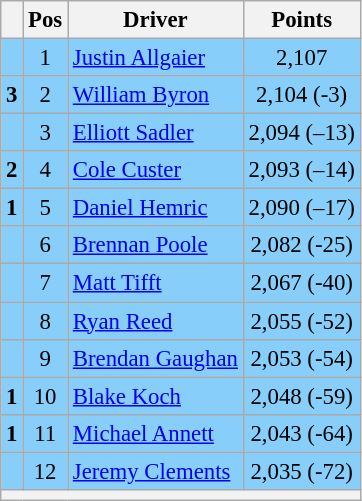<table class="wikitable" style="font-size: 95%;">
<tr>
<th></th>
<th>Pos</th>
<th>Driver</th>
<th>Points</th>
</tr>
<tr style="background:#87CEFA;">
<td align="left"></td>
<td style="text-align:center;">1</td>
<td><a href='#'>Justin Allgaier</a></td>
<td style="text-align:center;">2,107</td>
</tr>
<tr style="background:#87CEFA;">
<td align="left"> <strong>3</strong></td>
<td style="text-align:center;">2</td>
<td><a href='#'>William Byron</a></td>
<td style="text-align:center;">2,104 (-3)</td>
</tr>
<tr style="background:#87CEFA;">
<td align="left"></td>
<td style="text-align:center;">3</td>
<td><a href='#'>Elliott Sadler</a></td>
<td style="text-align:center;">2,094 (–13)</td>
</tr>
<tr style="background:#87CEFA;">
<td align="left">  <strong>2</strong></td>
<td style="text-align:center;">4</td>
<td><a href='#'>Cole Custer</a></td>
<td style="text-align:center;">2,093 (–14)</td>
</tr>
<tr style="background:#87CEFA;">
<td align="left"> <strong>1</strong></td>
<td style="text-align:center;">5</td>
<td><a href='#'>Daniel Hemric</a></td>
<td style="text-align:center;">2,090 (–17)</td>
</tr>
<tr style="background:#87CEFA;">
<td align="left"></td>
<td style="text-align:center;">6</td>
<td><a href='#'>Brennan Poole</a></td>
<td style="text-align:center;">2,082 (-25)</td>
</tr>
<tr style="background:#87CEFA;">
<td align="left"></td>
<td style="text-align:center;">7</td>
<td><a href='#'>Matt Tifft</a></td>
<td style="text-align:center;">2,067 (-40)</td>
</tr>
<tr style="background:#87CEFA;">
<td align="left"></td>
<td style="text-align:center;">8</td>
<td><a href='#'>Ryan Reed</a></td>
<td style="text-align:center;">2,055 (-52)</td>
</tr>
<tr style="background:#87CEFA;">
<td align="left"></td>
<td style="text-align:center;">9</td>
<td><a href='#'>Brendan Gaughan</a></td>
<td style="text-align:center;">2,053 (-54)</td>
</tr>
<tr style="background:#87CEFA;">
<td align="left"> <strong>1</strong></td>
<td style="text-align:center;">10</td>
<td><a href='#'>Blake Koch</a></td>
<td style="text-align:center;">2,048 (-59)</td>
</tr>
<tr style="background:#87CEFA;">
<td align="left"> <strong>1</strong></td>
<td style="text-align:center;">11</td>
<td><a href='#'>Michael Annett</a></td>
<td style="text-align:center;">2,043 (-64)</td>
</tr>
<tr style="background:#87CEFA;">
<td align="left"></td>
<td style="text-align:center;">12</td>
<td><a href='#'>Jeremy Clements</a></td>
<td style="text-align:center;">2,035 (-72)</td>
</tr>
<tr class="sortbottom">
<th colspan="9"></th>
</tr>
</table>
